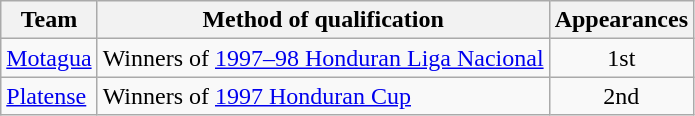<table class="wikitable">
<tr>
<th>Team</th>
<th>Method of qualification</th>
<th>Appearances</th>
</tr>
<tr>
<td><a href='#'>Motagua</a></td>
<td>Winners of <a href='#'>1997–98 Honduran Liga Nacional</a></td>
<td align=center>1st</td>
</tr>
<tr>
<td><a href='#'>Platense</a></td>
<td>Winners of <a href='#'>1997 Honduran Cup</a></td>
<td align=center>2nd</td>
</tr>
</table>
